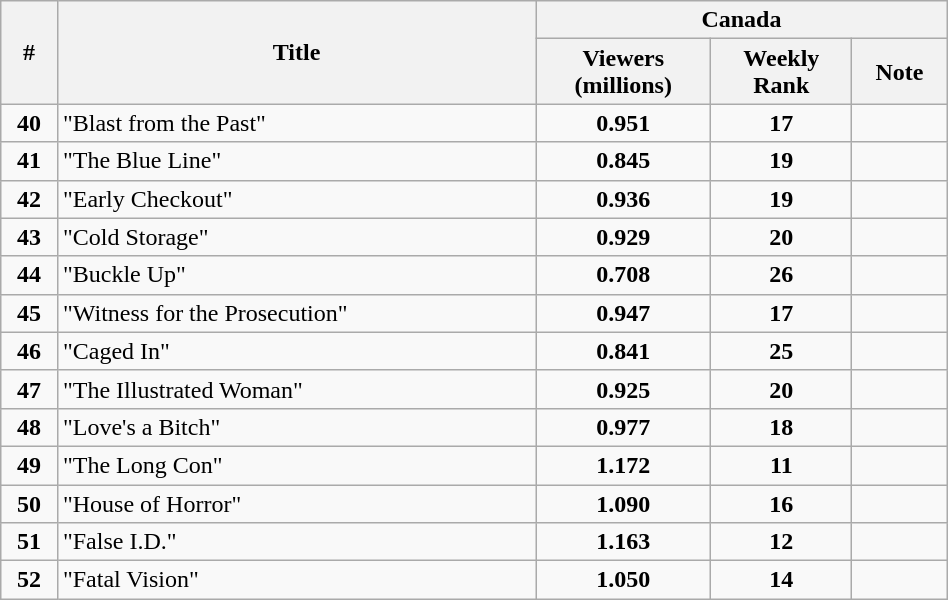<table class="wikitable" style="text-align:center; width: 50%;">
<tr>
<th rowspan="2">#</th>
<th rowspan="2">Title</th>
<th colspan="3">Canada</th>
</tr>
<tr>
<th>Viewers<br>(millions)</th>
<th>Weekly<br>Rank</th>
<th>Note</th>
</tr>
<tr>
<td><strong>40</strong></td>
<td align="left">"Blast from the Past"</td>
<td><strong>0.951</strong></td>
<td><strong>17</strong></td>
<td></td>
</tr>
<tr>
<td><strong>41</strong></td>
<td align="left">"The Blue Line"</td>
<td><strong>0.845</strong></td>
<td><strong>19</strong></td>
<td></td>
</tr>
<tr>
<td><strong>42</strong></td>
<td align="left">"Early Checkout"</td>
<td><strong>0.936</strong></td>
<td><strong>19</strong></td>
<td></td>
</tr>
<tr>
<td><strong>43</strong></td>
<td align="left">"Cold Storage"</td>
<td><strong>0.929</strong></td>
<td><strong>20</strong></td>
<td></td>
</tr>
<tr>
<td><strong>44</strong></td>
<td align="left">"Buckle Up"</td>
<td><strong>0.708</strong></td>
<td><strong>26</strong></td>
<td></td>
</tr>
<tr>
<td><strong>45</strong></td>
<td align="left">"Witness for the Prosecution"</td>
<td><strong>0.947</strong></td>
<td><strong>17</strong></td>
<td></td>
</tr>
<tr>
<td><strong>46</strong></td>
<td align="left">"Caged In"</td>
<td><strong>0.841</strong></td>
<td><strong>25</strong></td>
<td></td>
</tr>
<tr>
<td><strong>47</strong></td>
<td align="left">"The Illustrated Woman"</td>
<td><strong>0.925</strong></td>
<td><strong>20</strong></td>
<td></td>
</tr>
<tr>
<td><strong>48</strong></td>
<td align="left">"Love's a Bitch"</td>
<td><strong>0.977</strong></td>
<td><strong>18</strong></td>
<td></td>
</tr>
<tr>
<td><strong>49</strong></td>
<td align="left">"The Long Con"</td>
<td><strong>1.172</strong></td>
<td><strong>11</strong></td>
<td></td>
</tr>
<tr>
<td><strong>50</strong></td>
<td align="left">"House of Horror"</td>
<td><strong>1.090</strong></td>
<td><strong>16</strong></td>
<td></td>
</tr>
<tr>
<td><strong>51</strong></td>
<td align="left">"False I.D."</td>
<td><strong>1.163</strong></td>
<td><strong>12</strong></td>
<td></td>
</tr>
<tr>
<td><strong>52</strong></td>
<td align="left">"Fatal Vision"</td>
<td><strong>1.050</strong></td>
<td><strong>14</strong></td>
<td></td>
</tr>
</table>
